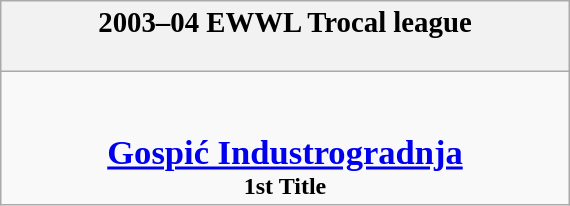<table class="wikitable" style="margin: 0 auto; width: 30%;">
<tr>
<th><big>2003–04 EWWL Trocal league</big><br><br></th>
</tr>
<tr>
<td align=center><br><br><big><big><strong><a href='#'>Gospić Industrogradnja</a></strong><br></big></big><strong>1st Title</strong></td>
</tr>
</table>
